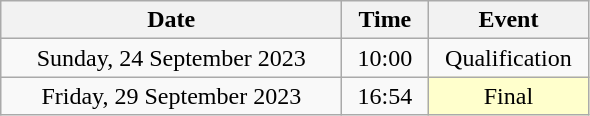<table class = "wikitable" style="text-align:center;">
<tr>
<th width=220>Date</th>
<th width=50>Time</th>
<th width=100>Event</th>
</tr>
<tr>
<td>Sunday, 24 September 2023</td>
<td>10:00</td>
<td>Qualification</td>
</tr>
<tr>
<td>Friday, 29 September 2023</td>
<td>16:54</td>
<td bgcolor=ffffcc>Final</td>
</tr>
</table>
